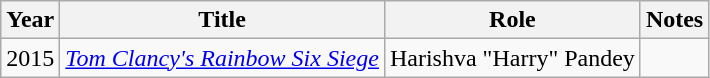<table class="wikitable" border="1">
<tr>
<th>Year</th>
<th>Title</th>
<th>Role</th>
<th>Notes</th>
</tr>
<tr>
<td>2015</td>
<td><em><a href='#'>Tom Clancy's Rainbow Six Siege</a></em></td>
<td>Harishva "Harry" Pandey</td>
<td></td>
</tr>
</table>
